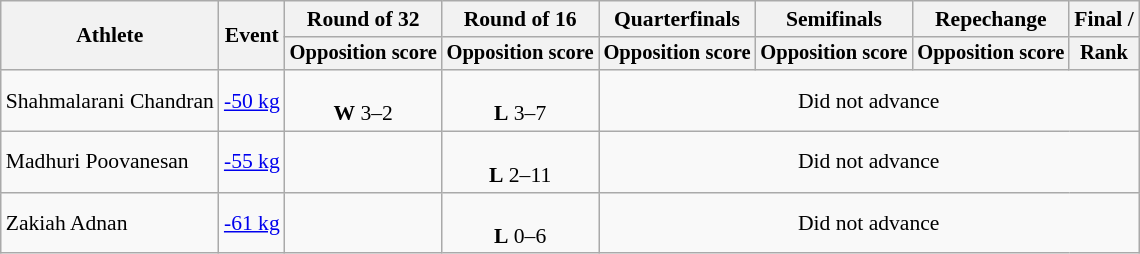<table class="wikitable" style="font-size:90%;text-align:center">
<tr>
<th rowspan="2">Athlete</th>
<th rowspan="2">Event</th>
<th>Round of 32</th>
<th>Round of 16</th>
<th>Quarterfinals</th>
<th>Semifinals</th>
<th>Repechange</th>
<th colspan="2">Final / </th>
</tr>
<tr style=font-size:95%>
<th>Opposition score</th>
<th>Opposition score</th>
<th>Opposition score</th>
<th>Opposition score</th>
<th>Opposition score</th>
<th>Rank</th>
</tr>
<tr>
<td align="left">Shahmalarani Chandran</td>
<td align="left"><a href='#'>-50 kg</a></td>
<td><br><strong>W</strong> 3–2</td>
<td><br><strong>L</strong> 3–7</td>
<td colspan="5">Did not advance</td>
</tr>
<tr>
<td align="left">Madhuri Poovanesan</td>
<td align="left"><a href='#'>-55 kg</a></td>
<td></td>
<td><br><strong>L</strong> 2–11</td>
<td colspan="5">Did not advance</td>
</tr>
<tr>
<td align="left">Zakiah Adnan</td>
<td align="left"><a href='#'>-61 kg</a></td>
<td></td>
<td><br><strong>L</strong> 0–6</td>
<td colspan="5">Did not advance</td>
</tr>
</table>
